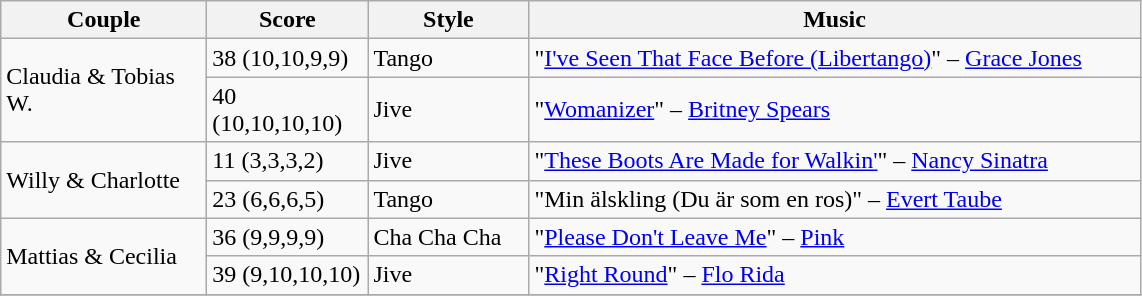<table class="wikitable">
<tr>
<th width="130">Couple</th>
<th width="100">Score</th>
<th width="100">Style</th>
<th width="400">Music</th>
</tr>
<tr>
<td rowspan="2">Claudia & Tobias W.</td>
<td>38 (10,10,9,9)</td>
<td>Tango</td>
<td>"<a href='#'>I've Seen That Face Before (Libertango)</a>" – <a href='#'>Grace Jones</a></td>
</tr>
<tr>
<td>40 (10,10,10,10)</td>
<td>Jive</td>
<td>"<a href='#'>Womanizer</a>" – <a href='#'>Britney Spears</a></td>
</tr>
<tr>
<td rowspan="2">Willy & Charlotte</td>
<td>11 (3,3,3,2)</td>
<td>Jive</td>
<td>"<a href='#'>These Boots Are Made for Walkin'</a>" – <a href='#'>Nancy Sinatra</a></td>
</tr>
<tr>
<td>23 (6,6,6,5)</td>
<td>Tango</td>
<td>"Min älskling (Du är som en ros)" – <a href='#'>Evert Taube</a></td>
</tr>
<tr>
<td rowspan="2">Mattias & Cecilia</td>
<td>36 (9,9,9,9)</td>
<td>Cha Cha Cha</td>
<td>"<a href='#'>Please Don't Leave Me</a>" – <a href='#'>Pink</a></td>
</tr>
<tr>
<td>39 (9,10,10,10)</td>
<td>Jive</td>
<td>"<a href='#'>Right Round</a>" – <a href='#'>Flo Rida</a></td>
</tr>
<tr>
</tr>
</table>
